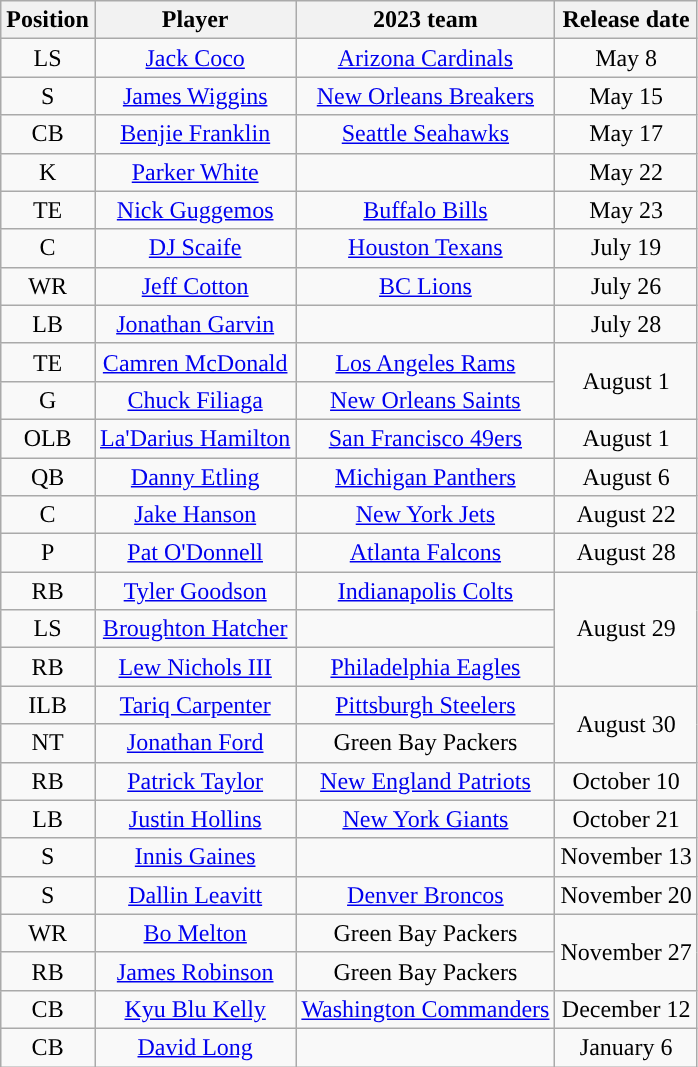<table class="wikitable" style="text-align:center">
<tr>
<th>Position</th>
<th>Player</th>
<th>2023 team</th>
<th>Release date</th>
</tr>
<tr>
<td>LS</td>
<td><a href='#'>Jack Coco</a></td>
<td><a href='#'>Arizona Cardinals</a></td>
<td>May 8</td>
</tr>
<tr>
<td>S</td>
<td><a href='#'>James Wiggins</a></td>
<td><a href='#'>New Orleans Breakers</a></td>
<td>May 15</td>
</tr>
<tr>
<td>CB</td>
<td><a href='#'>Benjie Franklin</a></td>
<td><a href='#'>Seattle Seahawks</a></td>
<td>May 17</td>
</tr>
<tr>
<td>K</td>
<td><a href='#'>Parker White</a></td>
<td></td>
<td>May 22</td>
</tr>
<tr>
<td>TE</td>
<td><a href='#'>Nick Guggemos</a></td>
<td><a href='#'>Buffalo Bills</a></td>
<td>May 23</td>
</tr>
<tr>
<td>C</td>
<td><a href='#'>DJ Scaife</a></td>
<td><a href='#'>Houston Texans</a></td>
<td>July 19</td>
</tr>
<tr>
<td>WR</td>
<td><a href='#'>Jeff Cotton</a></td>
<td><a href='#'>BC Lions</a></td>
<td>July 26</td>
</tr>
<tr>
<td>LB</td>
<td><a href='#'>Jonathan Garvin</a></td>
<td></td>
<td>July 28</td>
</tr>
<tr>
<td>TE</td>
<td><a href='#'>Camren McDonald</a></td>
<td><a href='#'>Los Angeles Rams</a></td>
<td rowspan=2>August 1</td>
</tr>
<tr>
<td>G</td>
<td><a href='#'>Chuck Filiaga</a></td>
<td><a href='#'>New Orleans Saints</a></td>
</tr>
<tr>
<td>OLB</td>
<td><a href='#'>La'Darius Hamilton</a></td>
<td><a href='#'>San Francisco 49ers</a></td>
<td>August 1</td>
</tr>
<tr>
<td>QB</td>
<td><a href='#'>Danny Etling</a></td>
<td><a href='#'>Michigan Panthers</a></td>
<td>August 6</td>
</tr>
<tr>
<td>C</td>
<td><a href='#'>Jake Hanson</a></td>
<td><a href='#'>New York Jets</a></td>
<td>August 22</td>
</tr>
<tr>
<td>P</td>
<td><a href='#'>Pat O'Donnell</a></td>
<td><a href='#'>Atlanta Falcons</a></td>
<td>August 28</td>
</tr>
<tr>
<td>RB</td>
<td><a href='#'>Tyler Goodson</a></td>
<td><a href='#'>Indianapolis Colts</a></td>
<td rowspan=3>August 29</td>
</tr>
<tr>
<td>LS</td>
<td><a href='#'>Broughton Hatcher</a></td>
<td></td>
</tr>
<tr>
<td>RB</td>
<td><a href='#'>Lew Nichols III</a></td>
<td><a href='#'>Philadelphia Eagles</a></td>
</tr>
<tr>
<td>ILB</td>
<td><a href='#'>Tariq Carpenter</a></td>
<td><a href='#'>Pittsburgh Steelers</a></td>
<td rowspan=2>August 30</td>
</tr>
<tr>
<td>NT</td>
<td><a href='#'>Jonathan Ford</a></td>
<td>Green Bay Packers</td>
</tr>
<tr>
<td>RB</td>
<td><a href='#'>Patrick Taylor</a></td>
<td><a href='#'>New England Patriots</a></td>
<td>October 10</td>
</tr>
<tr>
<td>LB</td>
<td><a href='#'>Justin Hollins</a></td>
<td><a href='#'>New York Giants</a></td>
<td>October 21</td>
</tr>
<tr>
<td>S</td>
<td><a href='#'>Innis Gaines</a></td>
<td></td>
<td>November 13</td>
</tr>
<tr>
<td>S</td>
<td><a href='#'>Dallin Leavitt</a></td>
<td><a href='#'>Denver Broncos</a></td>
<td>November 20</td>
</tr>
<tr>
<td>WR</td>
<td><a href='#'>Bo Melton</a></td>
<td>Green Bay Packers</td>
<td rowspan=2>November 27</td>
</tr>
<tr>
<td>RB</td>
<td><a href='#'>James Robinson</a></td>
<td>Green Bay Packers</td>
</tr>
<tr>
<td>CB</td>
<td><a href='#'>Kyu Blu Kelly</a></td>
<td><a href='#'>Washington Commanders</a></td>
<td>December 12</td>
</tr>
<tr>
<td>CB</td>
<td><a href='#'>David Long</a></td>
<td></td>
<td>January 6</td>
</tr>
</table>
